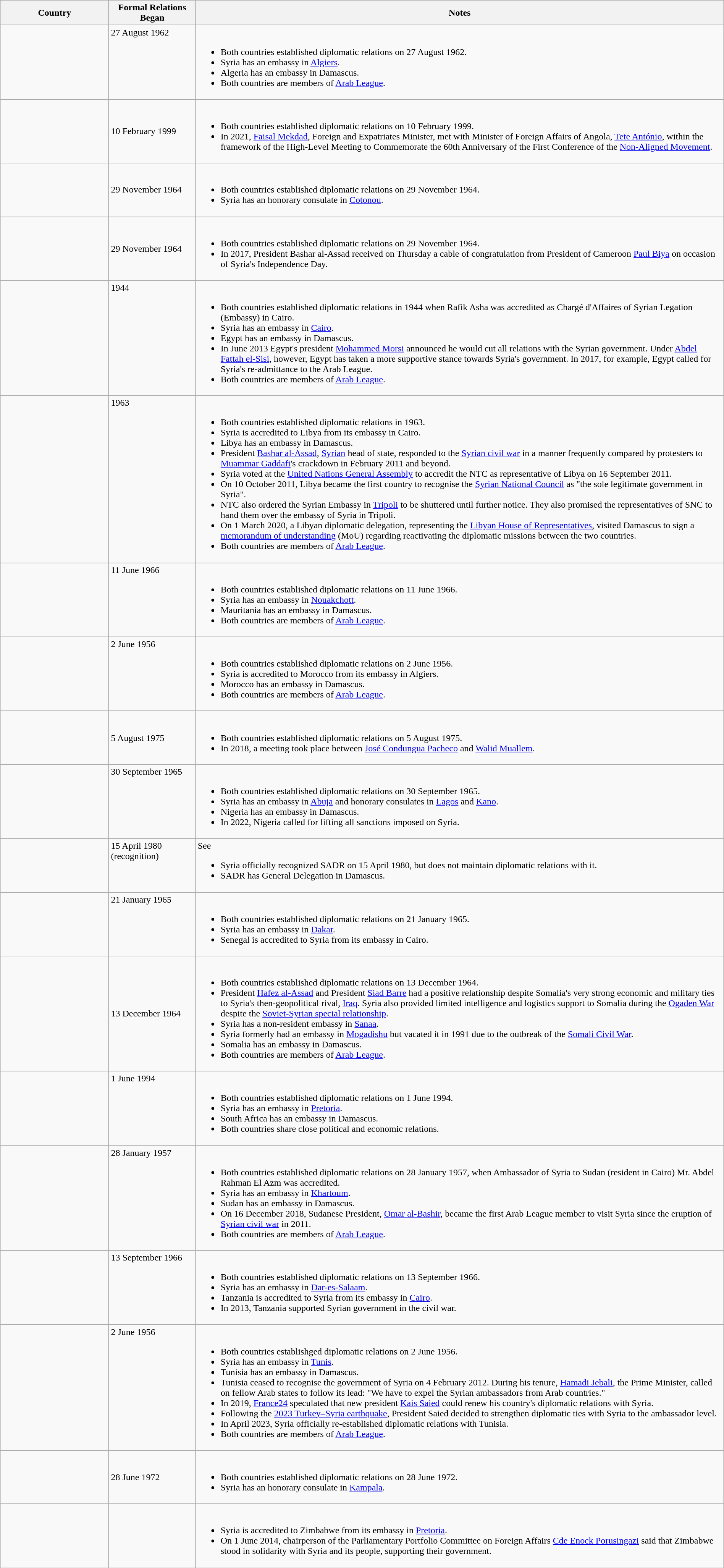<table class="wikitable sortable" style="width:100%; margin:auto;">
<tr>
<th style="width:15%;">Country</th>
<th style="width:12%;">Formal Relations Began</th>
<th>Notes</th>
</tr>
<tr valign="top">
<td></td>
<td>27 August 1962</td>
<td><br><ul><li>Both countries established diplomatic relations on 27 August 1962.</li><li>Syria has an embassy in <a href='#'>Algiers</a>.</li><li>Algeria has an embassy in Damascus.</li><li>Both countries are members of <a href='#'>Arab League</a>.</li></ul></td>
</tr>
<tr>
<td></td>
<td>10 February 1999</td>
<td><br><ul><li>Both countries established diplomatic relations on 10 February 1999.</li><li>In 2021, <a href='#'>Faisal Mekdad</a>, Foreign and Expatriates Minister, met with Minister of Foreign Affairs of Angola, <a href='#'>Tete António</a>, within the framework of the High-Level Meeting to Commemorate the 60th Anniversary of the First Conference of the <a href='#'>Non-Aligned Movement</a>.</li></ul></td>
</tr>
<tr>
<td></td>
<td>29 November 1964</td>
<td><br><ul><li>Both countries established diplomatic relations on 29 November 1964.</li><li>Syria has an honorary consulate in <a href='#'>Cotonou</a>.</li></ul></td>
</tr>
<tr>
<td></td>
<td>29 November 1964</td>
<td><br><ul><li>Both countries established diplomatic relations on 29 November 1964.</li><li>In 2017, President Bashar al-Assad received on Thursday a cable of congratulation from President of Cameroon <a href='#'>Paul Biya</a> on occasion of Syria's Independence Day.</li></ul></td>
</tr>
<tr valign="top">
<td></td>
<td>1944</td>
<td><br><ul><li>Both countries established diplomatic relations in 1944 when Rafik Asha was accredited as Chargé d'Affaires of Syrian Legation (Embassy) in Cairo.</li><li>Syria has an embassy in <a href='#'>Cairo</a>.</li><li>Egypt has an embassy in Damascus.</li><li>In June 2013 Egypt's president <a href='#'>Mohammed Morsi</a> announced he would cut all relations with the Syrian government. Under <a href='#'>Abdel Fattah el-Sisi</a>, however, Egypt has taken a more supportive stance towards Syria's government. In 2017, for example, Egypt called for Syria's re-admittance to the Arab League.</li><li>Both countries are members of <a href='#'>Arab League</a>.</li></ul></td>
</tr>
<tr valign="top">
<td></td>
<td>1963</td>
<td><br><ul><li>Both countries established diplomatic relations in 1963.</li><li>Syria is accredited to Libya from its embassy in Cairo.</li><li>Libya has an embassy in Damascus.</li><li>President <a href='#'>Bashar al-Assad</a>, <a href='#'>Syrian</a> head of state, responded to the <a href='#'>Syrian civil war</a> in a manner frequently compared by protesters to <a href='#'>Muammar Gaddafi</a>'s crackdown in February 2011 and beyond.</li><li>Syria voted at the <a href='#'>United Nations General Assembly</a> to accredit the NTC as representative of Libya on 16 September 2011.</li><li>On 10 October 2011, Libya became the first country to recognise the <a href='#'>Syrian National Council</a> as "the sole legitimate government in Syria".</li><li>NTC also ordered the Syrian Embassy in <a href='#'>Tripoli</a> to be shuttered until further notice. They also promised the representatives of SNC to hand them over the embassy of Syria in Tripoli.</li><li>On 1 March 2020, a Libyan diplomatic delegation, representing the <a href='#'>Libyan House of Representatives</a>, visited Damascus to sign a <a href='#'>memorandum of understanding</a> (MoU) regarding reactivating the diplomatic missions between the two countries.</li><li>Both countries are members of <a href='#'>Arab League</a>.</li></ul></td>
</tr>
<tr valign="top">
<td></td>
<td>11 June 1966</td>
<td><br><ul><li>Both countries established diplomatic relations on 11 June 1966.</li><li>Syria has an embassy in <a href='#'>Nouakchott</a>.</li><li>Mauritania has an embassy in Damascus.</li><li>Both countries are members of <a href='#'>Arab League</a>.</li></ul></td>
</tr>
<tr valign="top">
<td></td>
<td>2 June 1956</td>
<td><br><ul><li>Both countries established diplomatic relations on 2 June 1956.</li><li>Syria is accredited to Morocco from its embassy in Algiers.</li><li>Morocco has an embassy in Damascus.</li><li>Both countries are members of <a href='#'>Arab League</a>.</li></ul></td>
</tr>
<tr>
<td></td>
<td>5 August 1975</td>
<td><br><ul><li>Both countries established diplomatic relations on 5 August 1975.</li><li>In 2018, a meeting took place between <a href='#'>José Condungua Pacheco</a> and <a href='#'>Walid Muallem</a>.</li></ul></td>
</tr>
<tr valign="top">
<td></td>
<td>30 September 1965</td>
<td><br><ul><li>Both countries established diplomatic relations on 30 September 1965.</li><li>Syria has an embassy in <a href='#'>Abuja</a> and honorary consulates in <a href='#'>Lagos</a> and <a href='#'>Kano</a>.</li><li>Nigeria has an embassy in Damascus.</li><li>In 2022, Nigeria called for lifting all sanctions imposed on Syria.</li></ul></td>
</tr>
<tr valign="top">
<td></td>
<td>15 April 1980 (recognition)</td>
<td>See <br><ul><li>Syria officially recognized SADR on 15 April 1980, but does not maintain diplomatic relations with it.</li><li>SADR has General Delegation in Damascus.</li></ul></td>
</tr>
<tr valign="top">
<td></td>
<td>21 January 1965</td>
<td><br><ul><li>Both countries established diplomatic relations on 21 January 1965.</li><li>Syria has an embassy in <a href='#'>Dakar</a>.</li><li>Senegal is accredited to Syria from its embassy in Cairo.</li></ul></td>
</tr>
<tr>
<td></td>
<td>13 December 1964</td>
<td><br><ul><li>Both countries established diplomatic relations on 13 December 1964.</li><li>President <a href='#'>Hafez al-Assad</a> and President <a href='#'>Siad Barre</a> had a positive relationship despite Somalia's very strong economic and military ties to Syria's then-geopolitical rival, <a href='#'>Iraq</a>. Syria also provided limited intelligence and logistics support to Somalia during the <a href='#'>Ogaden War</a> despite the <a href='#'>Soviet-Syrian special relationship</a>.</li><li>Syria has a non-resident embassy in <a href='#'>Sanaa</a>.</li><li>Syria formerly had an embassy in <a href='#'>Mogadishu</a> but vacated it in 1991 due to the outbreak of the <a href='#'>Somali Civil War</a>.</li><li>Somalia has an embassy in Damascus.</li><li>Both countries are members of <a href='#'>Arab League</a>.</li></ul></td>
</tr>
<tr valign="top">
<td></td>
<td>1 June 1994</td>
<td><br><ul><li>Both countries established diplomatic relations on 1 June 1994.</li><li>Syria has an embassy in <a href='#'>Pretoria</a>.</li><li>South Africa has an embassy in Damascus.</li><li>Both countries share close political and economic relations.</li></ul></td>
</tr>
<tr valign="top">
<td></td>
<td>28 January 1957</td>
<td><br><ul><li>Both countries established diplomatic relations on 28 January 1957, when Ambassador of Syria to Sudan (resident in Cairo) Mr. Abdel Rahman El Azm was accredited.</li><li>Syria has an embassy in <a href='#'>Khartoum</a>.</li><li>Sudan has an embassy in Damascus.</li><li>On 16 December 2018, Sudanese President, <a href='#'>Omar al-Bashir</a>, became the first Arab League member to visit Syria since the eruption of <a href='#'>Syrian civil war</a> in 2011.</li><li>Both countries are members of <a href='#'>Arab League</a>.</li></ul></td>
</tr>
<tr valign="top">
<td></td>
<td>13 September 1966</td>
<td><br><ul><li>Both countries established diplomatic relations on 13 September 1966.</li><li>Syria has an embassy in <a href='#'>Dar-es-Salaam</a>.</li><li>Tanzania is accredited to Syria from its embassy in <a href='#'>Cairo</a>.</li><li>In 2013, Tanzania supported Syrian government in the civil war.</li></ul></td>
</tr>
<tr valign="top">
<td></td>
<td>2 June 1956</td>
<td><br><ul><li>Both countries establishged diplomatic relations on 2 June 1956.</li><li>Syria has an embassy in <a href='#'>Tunis</a>.</li><li>Tunisia has an embassy in Damascus.</li><li>Tunisia ceased to recognise the government of Syria on 4 February 2012. During his tenure, <a href='#'>Hamadi Jebali</a>, the Prime Minister, called on fellow Arab states to follow its lead: "We have to expel the Syrian ambassadors from Arab countries."</li><li>In 2019, <a href='#'>France24</a> speculated that new president <a href='#'>Kais Saied</a> could renew his country's diplomatic relations with Syria.</li><li>Following the <a href='#'>2023 Turkey–Syria earthquake</a>, President Saied decided to strengthen diplomatic ties with Syria to the ambassador level.</li><li>In April 2023, Syria officially re-established diplomatic relations with Tunisia.</li><li>Both countries are members of <a href='#'>Arab League</a>.</li></ul></td>
</tr>
<tr>
<td></td>
<td>28 June 1972</td>
<td><br><ul><li>Both countries established diplomatic relations on 28 June 1972.</li><li>Syria has an honorary consulate in <a href='#'>Kampala</a>.</li></ul></td>
</tr>
<tr>
<td></td>
<td></td>
<td><br><ul><li>Syria is accredited to Zimbabwe from its embassy in <a href='#'>Pretoria</a>.</li><li>On 1 June 2014, chairperson of the Parliamentary Portfolio Committee on Foreign Affairs <a href='#'>Cde Enock Porusingazi</a> said that Zimbabwe stood in solidarity with Syria and its people, supporting their government.</li></ul></td>
</tr>
</table>
